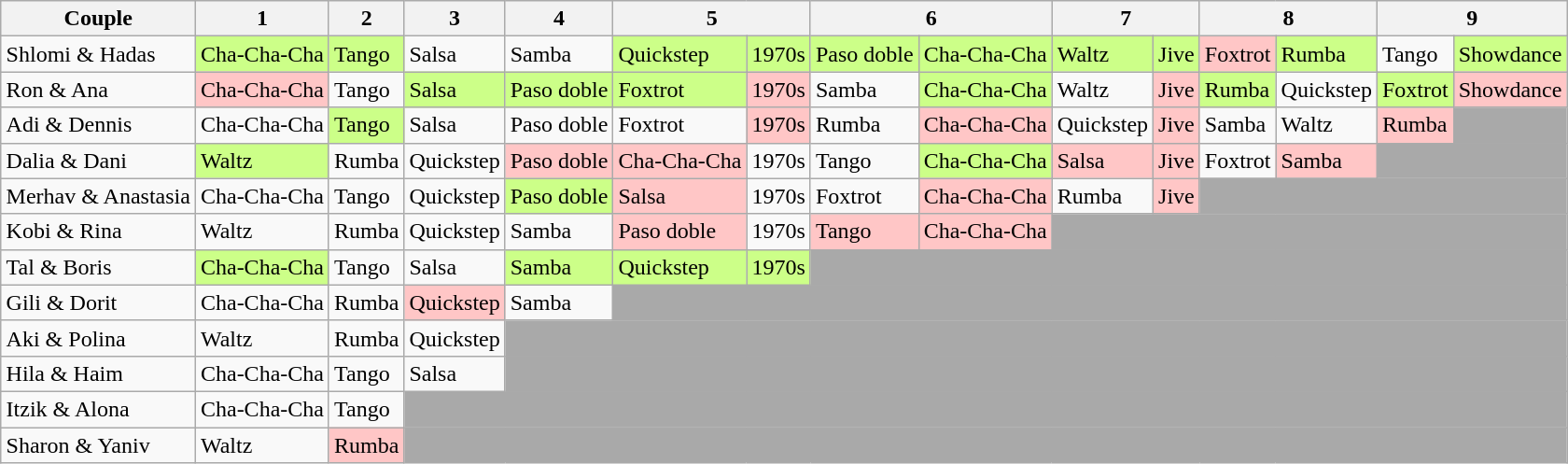<table class="wikitable" style="margin:auto;">
<tr>
<th>Couple</th>
<th>1</th>
<th>2</th>
<th>3</th>
<th>4</th>
<th colspan=2>5</th>
<th colspan=2>6</th>
<th colspan=2>7</th>
<th colspan=2>8</th>
<th colspan=2>9</th>
</tr>
<tr>
<td>Shlomi & Hadas</td>
<td style="background:#ccff88;">Cha-Cha-Cha</td>
<td style="background:#ccff88;">Tango</td>
<td>Salsa</td>
<td>Samba</td>
<td style="background:#ccff88;">Quickstep</td>
<td style="background:#ccff88;">1970s</td>
<td style="background:#ccff88;">Paso doble</td>
<td style="background:#ccff88;">Cha-Cha-Cha</td>
<td style="background:#ccff88;">Waltz</td>
<td style="background:#ccff88;">Jive</td>
<td style="background:#ffc6c6;">Foxtrot</td>
<td style="background:#ccff88;">Rumba</td>
<td>Tango</td>
<td style="background:#ccff88;">Showdance</td>
</tr>
<tr>
<td>Ron & Ana</td>
<td style="background:#ffc6c6;">Cha-Cha-Cha</td>
<td>Tango</td>
<td style="background:#ccff88;">Salsa</td>
<td style="background:#ccff88;">Paso doble</td>
<td style="background:#ccff88;">Foxtrot</td>
<td style="background:#ffc6c6;">1970s</td>
<td>Samba</td>
<td style="background:#ccff88;">Cha-Cha-Cha</td>
<td>Waltz</td>
<td style="background:#ffc6c6;">Jive</td>
<td style="background:#ccff88;">Rumba</td>
<td>Quickstep</td>
<td style="background:#ccff88;">Foxtrot</td>
<td style="background:#ffc6c6;">Showdance</td>
</tr>
<tr>
<td>Adi & Dennis</td>
<td>Cha-Cha-Cha</td>
<td style="background:#ccff88;">Tango</td>
<td>Salsa</td>
<td>Paso doble</td>
<td>Foxtrot</td>
<td style="background:#ffc6c6;">1970s</td>
<td>Rumba</td>
<td style="background:#ffc6c6;">Cha-Cha-Cha</td>
<td>Quickstep</td>
<td style="background:#ffc6c6;">Jive</td>
<td>Samba</td>
<td>Waltz</td>
<td style="background:#ffc6c6;">Rumba</td>
<td style="background:darkgray;" colspan="20"></td>
</tr>
<tr>
<td>Dalia & Dani</td>
<td style="background:#ccff88;">Waltz</td>
<td>Rumba</td>
<td>Quickstep</td>
<td style="background:#ffc6c6;">Paso doble</td>
<td style="background:#ffc6c6;">Cha-Cha-Cha</td>
<td>1970s</td>
<td>Tango</td>
<td style="background:#ccff88;">Cha-Cha-Cha</td>
<td style="background:#ffc6c6;">Salsa</td>
<td style="background:#ffc6c6;">Jive</td>
<td>Foxtrot</td>
<td style="background:#ffc6c6;">Samba</td>
<td style="background:darkgray;" colspan="20"></td>
</tr>
<tr>
<td>Merhav & Anastasia</td>
<td>Cha-Cha-Cha</td>
<td>Tango</td>
<td>Quickstep</td>
<td style="background:#ccff88;">Paso doble</td>
<td style="background:#ffc6c6;">Salsa</td>
<td>1970s</td>
<td>Foxtrot</td>
<td style="background:#ffc6c6;">Cha-Cha-Cha</td>
<td>Rumba</td>
<td style="background:#ffc6c6;">Jive</td>
<td style="background:darkgray;" colspan="20"></td>
</tr>
<tr>
<td>Kobi & Rina</td>
<td>Waltz</td>
<td>Rumba</td>
<td>Quickstep</td>
<td>Samba</td>
<td style="background:#ffc6c6;">Paso doble</td>
<td>1970s</td>
<td style="background:#ffc6c6;">Tango</td>
<td style="background:#ffc6c6;">Cha-Cha-Cha</td>
<td style="background:darkgray;" colspan="20"></td>
</tr>
<tr>
<td>Tal & Boris</td>
<td style="background:#ccff88;">Cha-Cha-Cha</td>
<td>Tango</td>
<td>Salsa</td>
<td style="background:#ccff88;">Samba</td>
<td style="background:#ccff88;">Quickstep</td>
<td style="background:#ccff88;">1970s</td>
<td style="background:darkgray;" colspan="20"></td>
</tr>
<tr>
<td>Gili & Dorit</td>
<td>Cha-Cha-Cha</td>
<td>Rumba</td>
<td style="background:#ffc6c6;">Quickstep</td>
<td>Samba</td>
<td style="background:darkgray;" colspan="20"></td>
</tr>
<tr>
<td>Aki & Polina</td>
<td>Waltz</td>
<td>Rumba</td>
<td>Quickstep</td>
<td style="background:darkgray;" colspan="20"></td>
</tr>
<tr>
<td>Hila & Haim</td>
<td>Cha-Cha-Cha</td>
<td>Tango</td>
<td>Salsa</td>
<td style="background:darkgray;" colspan="20"></td>
</tr>
<tr>
<td>Itzik & Alona</td>
<td>Cha-Cha-Cha</td>
<td>Tango</td>
<td style="background:darkgray;" colspan="20"></td>
</tr>
<tr>
<td>Sharon & Yaniv</td>
<td>Waltz</td>
<td style="background:#ffc6c6;">Rumba</td>
<td style="background:darkgray;" colspan="20"></td>
</tr>
</table>
